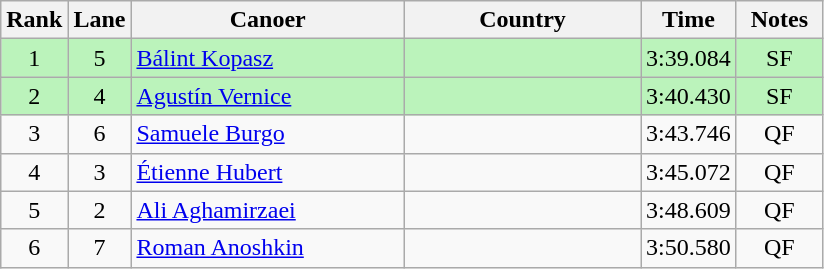<table class="wikitable" style="text-align:center;">
<tr>
<th width=30>Rank</th>
<th width=30>Lane</th>
<th width=175>Canoer</th>
<th width=150>Country</th>
<th width=30>Time</th>
<th width=50>Notes</th>
</tr>
<tr bgcolor=bbf3bb>
<td>1</td>
<td>5</td>
<td align=left><a href='#'>Bálint Kopasz</a></td>
<td align=left></td>
<td>3:39.084</td>
<td>SF</td>
</tr>
<tr bgcolor=bbf3bb>
<td>2</td>
<td>4</td>
<td align=left><a href='#'>Agustín Vernice</a></td>
<td align=left></td>
<td>3:40.430</td>
<td>SF</td>
</tr>
<tr>
<td>3</td>
<td>6</td>
<td align=left><a href='#'>Samuele Burgo</a></td>
<td align=left></td>
<td>3:43.746</td>
<td>QF</td>
</tr>
<tr>
<td>4</td>
<td>3</td>
<td align=left><a href='#'>Étienne Hubert</a></td>
<td align=left></td>
<td>3:45.072</td>
<td>QF</td>
</tr>
<tr>
<td>5</td>
<td>2</td>
<td align=left><a href='#'>Ali Aghamirzaei</a></td>
<td align=left></td>
<td>3:48.609</td>
<td>QF</td>
</tr>
<tr>
<td>6</td>
<td>7</td>
<td align=left><a href='#'>Roman Anoshkin</a></td>
<td align=left></td>
<td>3:50.580</td>
<td>QF</td>
</tr>
</table>
